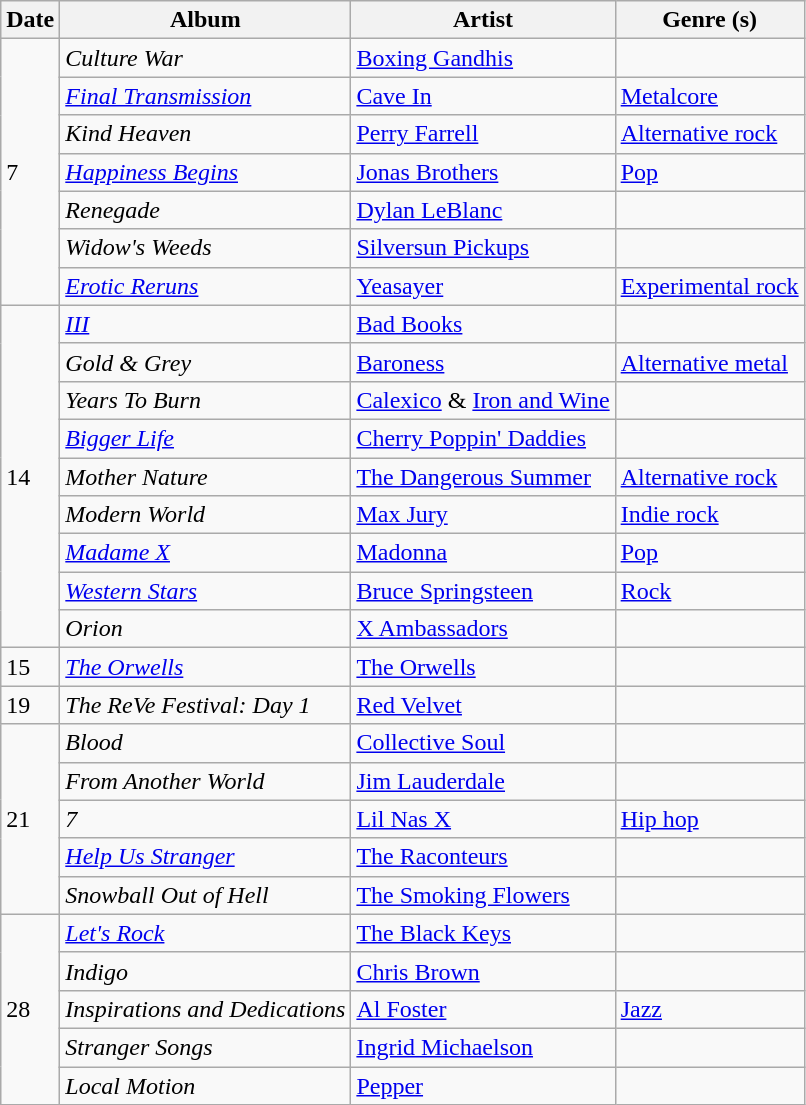<table class="wikitable">
<tr>
<th>Date</th>
<th>Album</th>
<th>Artist</th>
<th>Genre (s)</th>
</tr>
<tr>
<td rowspan="7">7</td>
<td><em>Culture War</em></td>
<td><a href='#'>Boxing Gandhis</a></td>
<td></td>
</tr>
<tr>
<td><em><a href='#'>Final Transmission</a></em></td>
<td><a href='#'>Cave In</a></td>
<td><a href='#'>Metalcore</a></td>
</tr>
<tr>
<td><em>Kind Heaven</em></td>
<td><a href='#'>Perry Farrell</a></td>
<td><a href='#'>Alternative rock</a></td>
</tr>
<tr>
<td><em><a href='#'>Happiness Begins</a></em></td>
<td><a href='#'>Jonas Brothers</a></td>
<td><a href='#'>Pop</a></td>
</tr>
<tr>
<td><em>Renegade</em></td>
<td><a href='#'>Dylan LeBlanc</a></td>
<td></td>
</tr>
<tr>
<td><em>Widow's Weeds</em></td>
<td><a href='#'>Silversun Pickups</a></td>
<td></td>
</tr>
<tr>
<td><em><a href='#'>Erotic Reruns</a></em></td>
<td><a href='#'>Yeasayer</a></td>
<td><a href='#'>Experimental rock</a></td>
</tr>
<tr>
<td rowspan="9">14</td>
<td><em><a href='#'>III</a></em></td>
<td><a href='#'>Bad Books</a></td>
<td></td>
</tr>
<tr>
<td><em>Gold & Grey</em></td>
<td><a href='#'>Baroness</a></td>
<td><a href='#'>Alternative metal</a></td>
</tr>
<tr>
<td><em>Years To Burn</em></td>
<td><a href='#'>Calexico</a> & <a href='#'>Iron and Wine</a></td>
<td></td>
</tr>
<tr>
<td><em><a href='#'>Bigger Life</a></em></td>
<td><a href='#'>Cherry Poppin' Daddies</a></td>
<td></td>
</tr>
<tr>
<td><em>Mother Nature</em></td>
<td><a href='#'>The Dangerous Summer</a></td>
<td><a href='#'>Alternative rock</a></td>
</tr>
<tr>
<td><em>Modern World</em></td>
<td><a href='#'>Max Jury</a></td>
<td><a href='#'>Indie rock</a></td>
</tr>
<tr>
<td><em><a href='#'>Madame X</a></em></td>
<td><a href='#'>Madonna</a></td>
<td><a href='#'>Pop</a></td>
</tr>
<tr>
<td><em><a href='#'>Western Stars</a></em></td>
<td><a href='#'>Bruce Springsteen</a></td>
<td><a href='#'>Rock</a></td>
</tr>
<tr>
<td><em>Orion</em></td>
<td><a href='#'>X Ambassadors</a></td>
<td></td>
</tr>
<tr>
<td>15</td>
<td><em><a href='#'>The Orwells</a></em></td>
<td><a href='#'>The Orwells</a></td>
<td></td>
</tr>
<tr>
<td rowspan="1">19</td>
<td><em>The ReVe Festival: Day 1</em></td>
<td><a href='#'>Red Velvet</a></td>
<td></td>
</tr>
<tr>
<td rowspan="5">21</td>
<td><em>Blood</em></td>
<td><a href='#'>Collective Soul</a></td>
<td></td>
</tr>
<tr>
<td><em>From Another World</em></td>
<td><a href='#'>Jim Lauderdale</a></td>
<td></td>
</tr>
<tr>
<td><em>7</em></td>
<td><a href='#'>Lil Nas X</a></td>
<td><a href='#'>Hip hop</a></td>
</tr>
<tr>
<td><em><a href='#'>Help Us Stranger</a></em></td>
<td><a href='#'>The Raconteurs</a></td>
<td></td>
</tr>
<tr>
<td><em>Snowball Out of Hell</em></td>
<td><a href='#'>The Smoking Flowers</a></td>
<td></td>
</tr>
<tr>
<td rowspan="5">28</td>
<td><em><a href='#'>Let's Rock</a></em></td>
<td><a href='#'>The Black Keys</a></td>
<td></td>
</tr>
<tr>
<td><em>Indigo</em></td>
<td><a href='#'>Chris Brown</a></td>
<td></td>
</tr>
<tr>
<td><em>Inspirations and Dedications</em></td>
<td><a href='#'>Al Foster</a></td>
<td><a href='#'>Jazz</a></td>
</tr>
<tr>
<td><em>Stranger Songs</em></td>
<td><a href='#'>Ingrid Michaelson</a></td>
<td></td>
</tr>
<tr>
<td><em>Local Motion</em></td>
<td><a href='#'>Pepper</a></td>
<td></td>
</tr>
</table>
